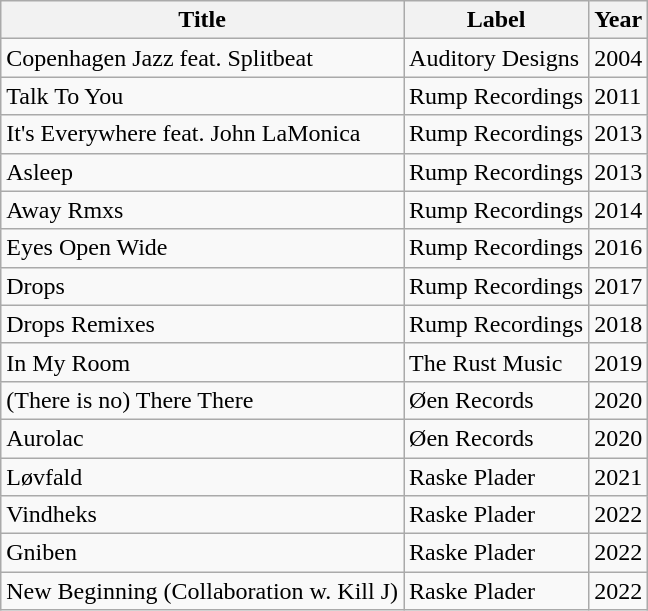<table class="wikitable">
<tr>
<th>Title</th>
<th>Label</th>
<th>Year</th>
</tr>
<tr>
<td>Copenhagen Jazz feat. Splitbeat</td>
<td>Auditory Designs</td>
<td>2004</td>
</tr>
<tr>
<td>Talk To You</td>
<td>Rump Recordings</td>
<td>2011</td>
</tr>
<tr>
<td>It's Everywhere feat. John LaMonica</td>
<td>Rump Recordings</td>
<td>2013</td>
</tr>
<tr>
<td>Asleep</td>
<td>Rump Recordings</td>
<td>2013</td>
</tr>
<tr>
<td>Away Rmxs</td>
<td>Rump Recordings</td>
<td>2014</td>
</tr>
<tr>
<td>Eyes Open Wide</td>
<td>Rump Recordings</td>
<td>2016</td>
</tr>
<tr>
<td>Drops</td>
<td>Rump Recordings</td>
<td>2017</td>
</tr>
<tr>
<td>Drops Remixes</td>
<td>Rump Recordings</td>
<td>2018</td>
</tr>
<tr>
<td>In My Room</td>
<td>The Rust Music</td>
<td>2019</td>
</tr>
<tr>
<td>(There is no) There There</td>
<td>Øen Records</td>
<td>2020</td>
</tr>
<tr>
<td>Aurolac</td>
<td>Øen Records</td>
<td>2020</td>
</tr>
<tr>
<td>Løvfald</td>
<td>Raske Plader</td>
<td>2021</td>
</tr>
<tr>
<td>Vindheks</td>
<td>Raske Plader</td>
<td>2022</td>
</tr>
<tr>
<td>Gniben</td>
<td>Raske Plader</td>
<td>2022</td>
</tr>
<tr>
<td>New Beginning (Collaboration w. Kill J)</td>
<td>Raske Plader</td>
<td>2022</td>
</tr>
</table>
